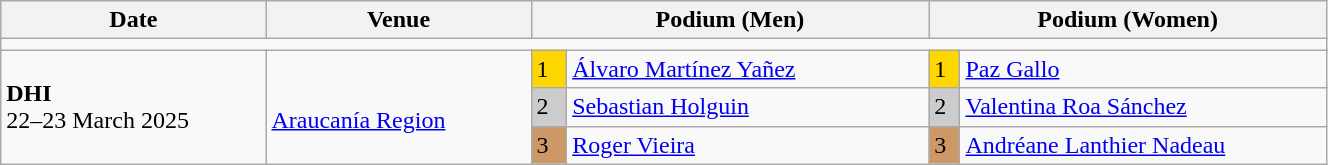<table class="wikitable" width=70%>
<tr>
<th>Date</th>
<th width=20%>Venue</th>
<th colspan=2 width=30%>Podium (Men)</th>
<th colspan=2 width=30%>Podium (Women)</th>
</tr>
<tr>
<td colspan=6></td>
</tr>
<tr>
<td rowspan=3><strong>DHI</strong> <br> 22–23 March 2025</td>
<td rowspan=3><br><a href='#'>Araucanía Region</a></td>
<td bgcolor=FFD700>1</td>
<td> <a href='#'>Álvaro Martínez Yañez</a></td>
<td bgcolor=FFD700>1</td>
<td> <a href='#'>Paz Gallo</a></td>
</tr>
<tr>
<td bgcolor=CCCCCC>2</td>
<td> <a href='#'>Sebastian Holguin</a></td>
<td bgcolor=CCCCCC>2</td>
<td> <a href='#'>Valentina Roa Sánchez</a></td>
</tr>
<tr>
<td bgcolor=CC9966>3</td>
<td> <a href='#'>Roger Vieira</a></td>
<td bgcolor=CC9966>3</td>
<td> <a href='#'>Andréane Lanthier Nadeau</a></td>
</tr>
</table>
